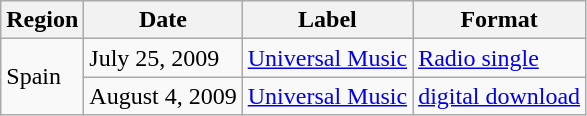<table class="sortable wikitable">
<tr>
<th>Region</th>
<th>Date</th>
<th>Label</th>
<th>Format</th>
</tr>
<tr>
<td rowspan="2">Spain</td>
<td>July 25, 2009</td>
<td><a href='#'>Universal Music</a></td>
<td><a href='#'>Radio single</a></td>
</tr>
<tr>
<td>August 4, 2009</td>
<td><a href='#'>Universal Music</a></td>
<td><a href='#'>digital download</a></td>
</tr>
</table>
